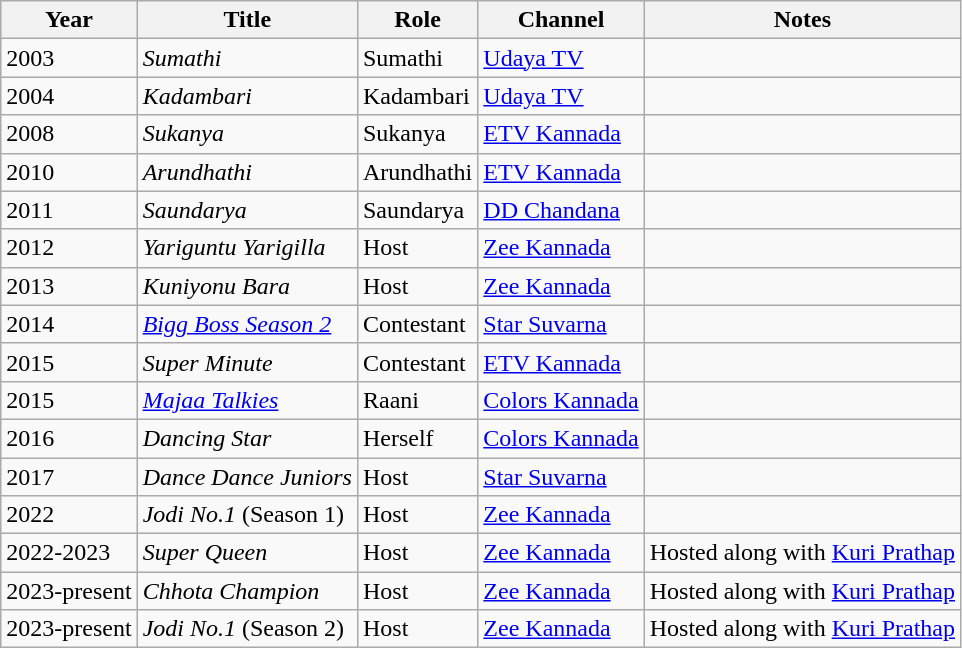<table class="wikitable">
<tr>
<th>Year</th>
<th>Title</th>
<th>Role</th>
<th>Channel</th>
<th>Notes</th>
</tr>
<tr>
<td>2003</td>
<td><em>Sumathi</em></td>
<td>Sumathi</td>
<td><a href='#'>Udaya TV</a></td>
<td></td>
</tr>
<tr>
<td>2004</td>
<td><em>Kadambari</em></td>
<td>Kadambari</td>
<td><a href='#'>Udaya TV</a></td>
<td></td>
</tr>
<tr>
<td>2008</td>
<td><em>Sukanya</em></td>
<td>Sukanya</td>
<td><a href='#'>ETV Kannada</a></td>
<td></td>
</tr>
<tr>
<td>2010</td>
<td><em>Arundhathi</em></td>
<td>Arundhathi</td>
<td><a href='#'>ETV Kannada</a></td>
<td></td>
</tr>
<tr>
<td>2011</td>
<td><em>Saundarya</em></td>
<td>Saundarya</td>
<td><a href='#'>DD Chandana</a></td>
<td></td>
</tr>
<tr>
<td>2012</td>
<td><em>Yariguntu Yarigilla</em></td>
<td>Host</td>
<td><a href='#'>Zee Kannada</a></td>
<td></td>
</tr>
<tr>
<td>2013</td>
<td><em>Kuniyonu Bara</em></td>
<td>Host</td>
<td><a href='#'>Zee Kannada</a></td>
<td></td>
</tr>
<tr>
<td>2014</td>
<td><a href='#'><em>Bigg Boss Season 2</em></a></td>
<td>Contestant</td>
<td><a href='#'>Star Suvarna</a></td>
<td></td>
</tr>
<tr>
<td>2015</td>
<td><em>Super Minute</em></td>
<td>Contestant</td>
<td><a href='#'>ETV Kannada</a></td>
<td></td>
</tr>
<tr>
<td>2015</td>
<td><em><a href='#'>Majaa Talkies</a></em></td>
<td>Raani</td>
<td><a href='#'>Colors Kannada</a></td>
<td></td>
</tr>
<tr>
<td>2016</td>
<td><em>Dancing Star</em></td>
<td>Herself</td>
<td><a href='#'>Colors Kannada</a></td>
<td></td>
</tr>
<tr>
<td>2017</td>
<td><em>Dance Dance Juniors</em></td>
<td>Host</td>
<td><a href='#'>Star Suvarna</a></td>
<td></td>
</tr>
<tr>
<td>2022</td>
<td><em>Jodi No.1</em> (Season 1)</td>
<td>Host</td>
<td><a href='#'>Zee Kannada</a></td>
<td></td>
</tr>
<tr>
<td>2022-2023</td>
<td><em>Super Queen</em></td>
<td>Host</td>
<td><a href='#'>Zee Kannada</a></td>
<td>Hosted along with <a href='#'>Kuri Prathap</a></td>
</tr>
<tr>
<td>2023-present</td>
<td><em>Chhota Champion</em></td>
<td>Host</td>
<td><a href='#'>Zee Kannada</a></td>
<td>Hosted along with <a href='#'>Kuri Prathap</a></td>
</tr>
<tr>
<td>2023-present</td>
<td><em>Jodi No.1</em> (Season 2)</td>
<td>Host</td>
<td><a href='#'>Zee Kannada</a></td>
<td>Hosted along with <a href='#'>Kuri Prathap</a></td>
</tr>
</table>
